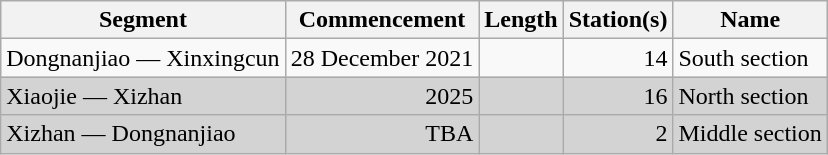<table class="wikitable" style="border-collapse: collapse; text-align: right;">
<tr>
<th>Segment</th>
<th>Commencement</th>
<th>Length</th>
<th>Station(s)</th>
<th>Name</th>
</tr>
<tr>
<td style="text-align: left;">Dongnanjiao — Xinxingcun</td>
<td>28 December 2021</td>
<td></td>
<td>14</td>
<td style="text-align: left;">South section</td>
</tr>
<tr bgcolor="lightgrey">
<td style="text-align: left;">Xiaojie — Xizhan</td>
<td>2025</td>
<td></td>
<td>16</td>
<td style="text-align: left;">North section</td>
</tr>
<tr bgcolor="lightgrey">
<td style="text-align: left;">Xizhan — Dongnanjiao</td>
<td>TBA</td>
<td></td>
<td>2</td>
<td>Middle section</td>
</tr>
</table>
